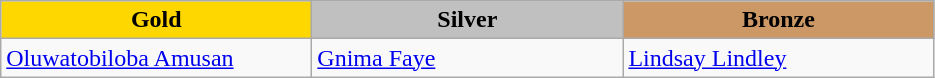<table class="wikitable" style="text-align:left">
<tr align="center">
<td width=200 bgcolor=gold><strong>Gold</strong></td>
<td width=200 bgcolor=silver><strong>Silver</strong></td>
<td width=200 bgcolor=CC9966><strong>Bronze</strong></td>
</tr>
<tr>
<td><a href='#'>Oluwatobiloba Amusan</a><br><em></em></td>
<td><a href='#'>Gnima Faye</a><br><em></em></td>
<td><a href='#'>Lindsay Lindley</a><br><em></em></td>
</tr>
</table>
